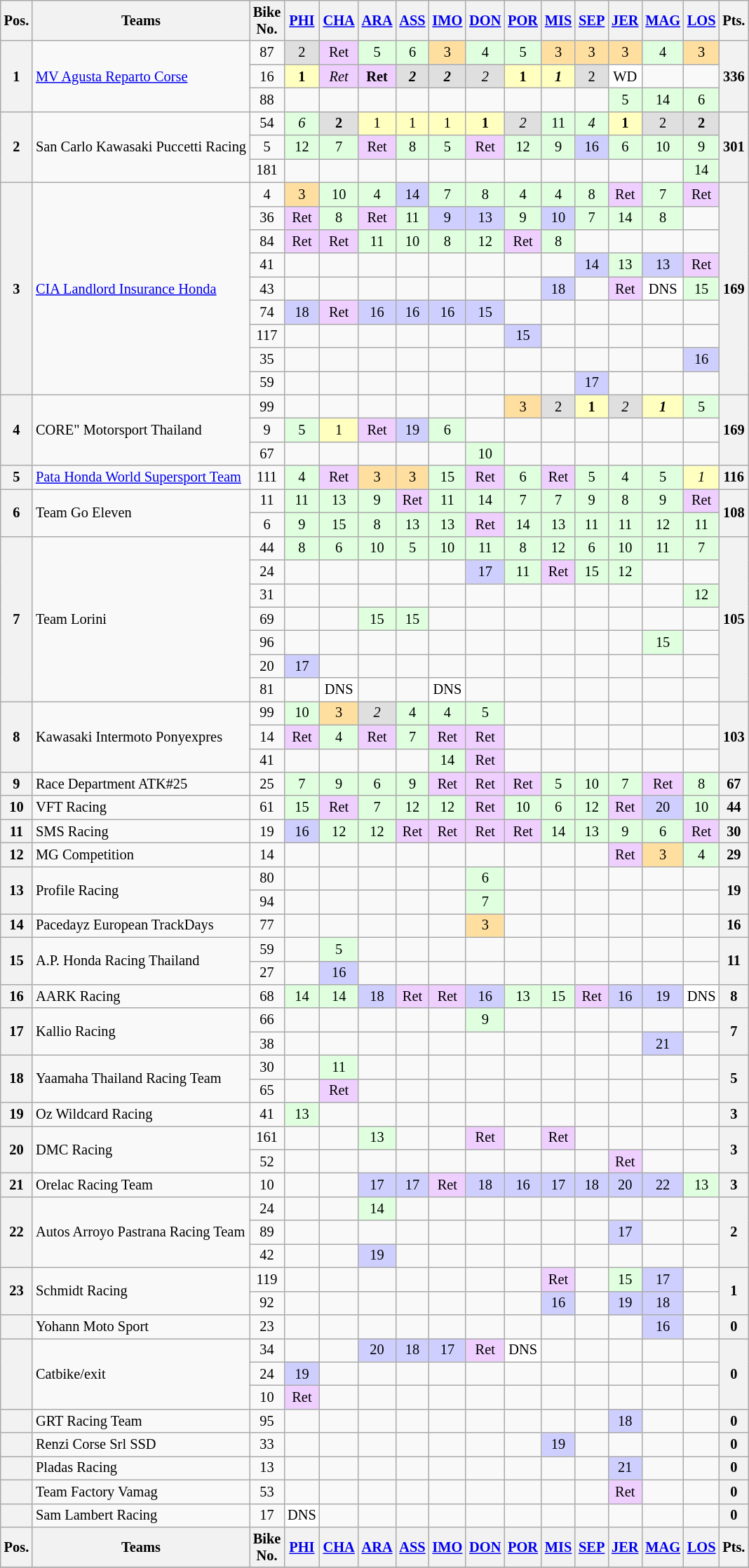<table class="wikitable" style="font-size:85%; text-align:center;">
<tr>
<th>Pos.</th>
<th>Teams</th>
<th>Bike<br>No.</th>
<th><a href='#'>PHI</a><br></th>
<th><a href='#'>CHA</a><br></th>
<th><a href='#'>ARA</a><br></th>
<th><a href='#'>ASS</a><br></th>
<th><a href='#'>IMO</a><br></th>
<th><a href='#'>DON</a><br></th>
<th><a href='#'>POR</a><br></th>
<th><a href='#'>MIS</a><br></th>
<th><a href='#'>SEP</a><br></th>
<th><a href='#'>JER</a><br></th>
<th><a href='#'>MAG</a><br></th>
<th><a href='#'>LOS</a><br></th>
<th>Pts.</th>
</tr>
<tr>
<th rowspan="3">1</th>
<td rowspan="3" align="left"> <a href='#'>MV Agusta Reparto Corse</a></td>
<td>87</td>
<td style="background:#DFDFDF;">2</td>
<td style="background:#EFCFFF;">Ret</td>
<td style="background:#DFFFDF;">5</td>
<td style="background:#DFFFDF;">6</td>
<td style="background:#FFDF9F;">3</td>
<td style="background:#DFFFDF;">4</td>
<td style="background:#DFFFDF;">5</td>
<td style="background:#FFDF9F;">3</td>
<td style="background:#FFDF9F;">3</td>
<td style="background:#FFDF9F;">3</td>
<td style="background:#DFFFDF;">4</td>
<td style="background:#FFDF9F;">3</td>
<th rowspan="3">336</th>
</tr>
<tr>
<td>16</td>
<td style="background:#FFFFBF;"><strong>1</strong></td>
<td style="background:#EFCFFF;"><em>Ret</em></td>
<td style="background:#EFCFFF;"><strong>Ret</strong></td>
<td style="background:#DFDFDF;"><strong><em>2</em></strong></td>
<td style="background:#DFDFDF;"><strong><em>2</em></strong></td>
<td style="background:#DFDFDF;"><em>2</em></td>
<td style="background:#FFFFBF;"><strong>1</strong></td>
<td style="background:#FFFFBF;"><strong><em>1</em></strong></td>
<td style="background:#DFDFDF;">2</td>
<td style="background:#FFFFFF;">WD</td>
<td></td>
<td></td>
</tr>
<tr>
<td>88</td>
<td></td>
<td></td>
<td></td>
<td></td>
<td></td>
<td></td>
<td></td>
<td></td>
<td></td>
<td style="background:#DFFFDF;">5</td>
<td style="background:#DFFFDF;">14</td>
<td style="background:#DFFFDF;">6</td>
</tr>
<tr>
<th rowspan="3">2</th>
<td rowspan="3" align="left"> San Carlo Kawasaki Puccetti Racing</td>
<td>54</td>
<td style="background:#DFFFDF;"><em>6</em></td>
<td style="background:#DFDFDF;"><strong>2</strong></td>
<td style="background:#FFFFBF;">1</td>
<td style="background:#FFFFBF;">1</td>
<td style="background:#FFFFBF;">1</td>
<td style="background:#FFFFBF;"><strong>1</strong></td>
<td style="background:#DFDFDF;"><em>2</em></td>
<td style="background:#DFFFDF;">11</td>
<td style="background:#DFFFDF;"><em>4</em></td>
<td style="background:#FFFFBF;"><strong>1</strong></td>
<td style="background:#DFDFDF;">2</td>
<td style="background:#DFDFDF;"><strong>2</strong></td>
<th rowspan="3">301</th>
</tr>
<tr>
<td>5</td>
<td style="background:#DFFFDF;">12</td>
<td style="background:#DFFFDF;">7</td>
<td style="background:#EFCFFF;">Ret</td>
<td style="background:#DFFFDF;">8</td>
<td style="background:#DFFFDF;">5</td>
<td style="background:#EFCFFF;">Ret</td>
<td style="background:#DFFFDF;">12</td>
<td style="background:#DFFFDF;">9</td>
<td style="background:#CFCFFF;">16</td>
<td style="background:#DFFFDF;">6</td>
<td style="background:#DFFFDF;">10</td>
<td style="background:#DFFFDF;">9</td>
</tr>
<tr>
<td>181</td>
<td></td>
<td></td>
<td></td>
<td></td>
<td></td>
<td></td>
<td></td>
<td></td>
<td></td>
<td></td>
<td></td>
<td style="background:#DFFFDF;">14</td>
</tr>
<tr>
<th rowspan="9">3</th>
<td rowspan="9" align="left"> <a href='#'>CIA Landlord Insurance Honda</a></td>
<td>4</td>
<td style="background:#FFDF9F;">3</td>
<td style="background:#DFFFDF;">10</td>
<td style="background:#DFFFDF;">4</td>
<td style="background:#CFCFFF;">14</td>
<td style="background:#DFFFDF;">7</td>
<td style="background:#DFFFDF;">8</td>
<td style="background:#DFFFDF;">4</td>
<td style="background:#DFFFDF;">4</td>
<td style="background:#DFFFDF;">8</td>
<td style="background:#EFCFFF;">Ret</td>
<td style="background:#DFFFDF;">7</td>
<td style="background:#EFCFFF;">Ret</td>
<th rowspan="9">169</th>
</tr>
<tr>
<td>36</td>
<td style="background:#EFCFFF;">Ret</td>
<td style="background:#DFFFDF;">8</td>
<td style="background:#EFCFFF;">Ret</td>
<td style="background:#DFFFDF;">11</td>
<td style="background:#CFCFFF;">9</td>
<td style="background:#CFCFFF;">13</td>
<td style="background:#DFFFDF;">9</td>
<td style="background:#CFCFFF;">10</td>
<td style="background:#DFFFDF;">7</td>
<td style="background:#DFFFDF;">14</td>
<td style="background:#DFFFDF;">8</td>
<td></td>
</tr>
<tr>
<td>84</td>
<td style="background:#EFCFFF;">Ret</td>
<td style="background:#EFCFFF;">Ret</td>
<td style="background:#DFFFDF;">11</td>
<td style="background:#DFFFDF;">10</td>
<td style="background:#DFFFDF;">8</td>
<td style="background:#DFFFDF;">12</td>
<td style="background:#EFCFFF;">Ret</td>
<td style="background:#DFFFDF;">8</td>
<td></td>
<td></td>
<td></td>
<td></td>
</tr>
<tr>
<td>41</td>
<td></td>
<td></td>
<td></td>
<td></td>
<td></td>
<td></td>
<td></td>
<td></td>
<td style="background:#CFCFFF;">14</td>
<td style="background:#DFFFDF;">13</td>
<td style="background:#CFCFFF;">13</td>
<td style="background:#EFCFFF;">Ret</td>
</tr>
<tr>
<td>43</td>
<td></td>
<td></td>
<td></td>
<td></td>
<td></td>
<td></td>
<td></td>
<td style="background:#CFCFFF;">18</td>
<td></td>
<td style="background:#EFCFFF;">Ret</td>
<td style="background:#FFFFFF;">DNS</td>
<td style="background:#DFFFDF;">15</td>
</tr>
<tr>
<td>74</td>
<td style="background:#CFCFFF;">18</td>
<td style="background:#EFCFFF;">Ret</td>
<td style="background:#CFCFFF;">16</td>
<td style="background:#CFCFFF;">16</td>
<td style="background:#CFCFFF;">16</td>
<td style="background:#CFCFFF;">15</td>
<td></td>
<td></td>
<td></td>
<td></td>
<td></td>
<td></td>
</tr>
<tr>
<td>117</td>
<td></td>
<td></td>
<td></td>
<td></td>
<td></td>
<td></td>
<td style="background:#CFCFFF;">15</td>
<td></td>
<td></td>
<td></td>
<td></td>
<td></td>
</tr>
<tr>
<td>35</td>
<td></td>
<td></td>
<td></td>
<td></td>
<td></td>
<td></td>
<td></td>
<td></td>
<td></td>
<td></td>
<td></td>
<td style="background:#CFCFFF;">16</td>
</tr>
<tr>
<td>59</td>
<td></td>
<td></td>
<td></td>
<td></td>
<td></td>
<td></td>
<td></td>
<td></td>
<td style="background:#CFCFFF;">17</td>
<td></td>
<td></td>
<td></td>
</tr>
<tr>
<th rowspan="3">4</th>
<td rowspan="3" align="left"> CORE" Motorsport Thailand</td>
<td>99</td>
<td></td>
<td></td>
<td></td>
<td></td>
<td></td>
<td></td>
<td style="background:#FFDF9F;">3</td>
<td style="background:#DFDFDF;">2</td>
<td style="background:#FFFFBF;"><strong>1</strong></td>
<td style="background:#DFDFDF;"><em>2</em></td>
<td style="background:#FFFFBF;"><strong><em>1</em></strong></td>
<td style="background:#DFFFDF;">5</td>
<th rowspan="3">169</th>
</tr>
<tr>
<td>9</td>
<td style="background:#DFFFDF;">5</td>
<td style="background:#FFFFBF;">1</td>
<td style="background:#EFCFFF;">Ret</td>
<td style="background:#CFCFFF;">19</td>
<td style="background:#DFFFDF;">6</td>
<td></td>
<td></td>
<td></td>
<td></td>
<td></td>
<td></td>
<td></td>
</tr>
<tr>
<td>67</td>
<td></td>
<td></td>
<td></td>
<td></td>
<td></td>
<td style="background:#DFFFDF;">10</td>
<td></td>
<td></td>
<td></td>
<td></td>
<td></td>
<td></td>
</tr>
<tr>
<th>5</th>
<td align="left"> <a href='#'>Pata Honda World Supersport Team</a></td>
<td>111</td>
<td style="background:#DFFFDF;">4</td>
<td style="background:#EFCFFF;">Ret</td>
<td style="background:#FFDF9F;">3</td>
<td style="background:#FFDF9F;">3</td>
<td style="background:#DFFFDF;">15</td>
<td style="background:#EFCFFF;">Ret</td>
<td style="background:#DFFFDF;">6</td>
<td style="background:#EFCFFF;">Ret</td>
<td style="background:#DFFFDF;">5</td>
<td style="background:#DFFFDF;">4</td>
<td style="background:#DFFFDF;">5</td>
<td style="background:#FFFFBF;"><em>1</em></td>
<th>116</th>
</tr>
<tr>
<th rowspan="2">6</th>
<td rowspan="2" align="left"> Team Go Eleven</td>
<td>11</td>
<td style="background:#DFFFDF;">11</td>
<td style="background:#DFFFDF;">13</td>
<td style="background:#DFFFDF;">9</td>
<td style="background:#EFCFFF;">Ret</td>
<td style="background:#DFFFDF;">11</td>
<td style="background:#DFFFDF;">14</td>
<td style="background:#DFFFDF;">7</td>
<td style="background:#DFFFDF;">7</td>
<td style="background:#DFFFDF;">9</td>
<td style="background:#DFFFDF;">8</td>
<td style="background:#DFFFDF;">9</td>
<td style="background:#EFCFFF;">Ret</td>
<th rowspan="2">108</th>
</tr>
<tr>
<td>6</td>
<td style="background:#DFFFDF;">9</td>
<td style="background:#DFFFDF;">15</td>
<td style="background:#DFFFDF;">8</td>
<td style="background:#DFFFDF;">13</td>
<td style="background:#DFFFDF;">13</td>
<td style="background:#EFCFFF;">Ret</td>
<td style="background:#DFFFDF;">14</td>
<td style="background:#DFFFDF;">13</td>
<td style="background:#DFFFDF;">11</td>
<td style="background:#DFFFDF;">11</td>
<td style="background:#DFFFDF;">12</td>
<td style="background:#DFFFDF;">11</td>
</tr>
<tr>
<th rowspan="7">7</th>
<td rowspan="7" align="left"> Team Lorini</td>
<td>44</td>
<td style="background:#DFFFDF;">8</td>
<td style="background:#DFFFDF;">6</td>
<td style="background:#DFFFDF;">10</td>
<td style="background:#DFFFDF;">5</td>
<td style="background:#DFFFDF;">10</td>
<td style="background:#DFFFDF;">11</td>
<td style="background:#DFFFDF;">8</td>
<td style="background:#DFFFDF;">12</td>
<td style="background:#DFFFDF;">6</td>
<td style="background:#DFFFDF;">10</td>
<td style="background:#DFFFDF;">11</td>
<td style="background:#DFFFDF;">7</td>
<th rowspan="7">105</th>
</tr>
<tr>
<td>24</td>
<td></td>
<td></td>
<td></td>
<td></td>
<td></td>
<td style="background:#CFCFFF;">17</td>
<td style="background:#DFFFDF;">11</td>
<td style="background:#EFCFFF;">Ret</td>
<td style="background:#DFFFDF;">15</td>
<td style="background:#DFFFDF;">12</td>
<td></td>
<td></td>
</tr>
<tr>
<td>31</td>
<td></td>
<td></td>
<td></td>
<td></td>
<td></td>
<td></td>
<td></td>
<td></td>
<td></td>
<td></td>
<td></td>
<td style="background:#DFFFDF;">12</td>
</tr>
<tr>
<td>69</td>
<td></td>
<td></td>
<td style="background:#DFFFDF;">15</td>
<td style="background:#DFFFDF;">15</td>
<td></td>
<td></td>
<td></td>
<td></td>
<td></td>
<td></td>
<td></td>
<td></td>
</tr>
<tr>
<td>96</td>
<td></td>
<td></td>
<td></td>
<td></td>
<td></td>
<td></td>
<td></td>
<td></td>
<td></td>
<td></td>
<td style="background:#DFFFDF;">15</td>
<td></td>
</tr>
<tr>
<td>20</td>
<td style="background:#CFCFFF;">17</td>
<td></td>
<td></td>
<td></td>
<td></td>
<td></td>
<td></td>
<td></td>
<td></td>
<td></td>
<td></td>
<td></td>
</tr>
<tr>
<td>81</td>
<td></td>
<td style="background:#FFFFFF;">DNS</td>
<td></td>
<td></td>
<td style="background:#FFFFFF;">DNS</td>
<td></td>
<td></td>
<td></td>
<td></td>
<td></td>
<td></td>
<td></td>
</tr>
<tr>
<th rowspan="3">8</th>
<td rowspan="3" align="left"> Kawasaki Intermoto Ponyexpres</td>
<td>99</td>
<td style="background:#DFFFDF;">10</td>
<td style="background:#FFDF9F;">3</td>
<td style="background:#DFDFDF;"><em>2</em></td>
<td style="background:#DFFFDF;">4</td>
<td style="background:#DFFFDF;">4</td>
<td style="background:#DFFFDF;">5</td>
<td></td>
<td></td>
<td></td>
<td></td>
<td></td>
<td></td>
<th rowspan="3">103</th>
</tr>
<tr>
<td>14</td>
<td style="background:#EFCFFF;">Ret</td>
<td style="background:#DFFFDF;">4</td>
<td style="background:#EFCFFF;">Ret</td>
<td style="background:#DFFFDF;">7</td>
<td style="background:#EFCFFF;">Ret</td>
<td style="background:#EFCFFF;">Ret</td>
<td></td>
<td></td>
<td></td>
<td></td>
<td></td>
<td></td>
</tr>
<tr>
<td>41</td>
<td></td>
<td></td>
<td></td>
<td></td>
<td style="background:#DFFFDF;">14</td>
<td style="background:#EFCFFF;">Ret</td>
<td></td>
<td></td>
<td></td>
<td></td>
<td></td>
<td></td>
</tr>
<tr>
<th>9</th>
<td align="left"> Race Department ATK#25</td>
<td>25</td>
<td style="background:#DFFFDF;">7</td>
<td style="background:#DFFFDF;">9</td>
<td style="background:#DFFFDF;">6</td>
<td style="background:#DFFFDF;">9</td>
<td style="background:#EFCFFF;">Ret</td>
<td style="background:#EFCFFF;">Ret</td>
<td style="background:#EFCFFF;">Ret</td>
<td style="background:#DFFFDF;">5</td>
<td style="background:#DFFFDF;">10</td>
<td style="background:#DFFFDF;">7</td>
<td style="background:#EFCFFF;">Ret</td>
<td style="background:#DFFFDF;">8</td>
<th>67</th>
</tr>
<tr>
<th>10</th>
<td align="left"> VFT Racing</td>
<td>61</td>
<td style="background:#DFFFDF;">15</td>
<td style="background:#EFCFFF;">Ret</td>
<td style="background:#DFFFDF;">7</td>
<td style="background:#DFFFDF;">12</td>
<td style="background:#DFFFDF;">12</td>
<td style="background:#EFCFFF;">Ret</td>
<td style="background:#DFFFDF;">10</td>
<td style="background:#DFFFDF;">6</td>
<td style="background:#DFFFDF;">12</td>
<td style="background:#EFCFFF;">Ret</td>
<td style="background:#CFCFFF;">20</td>
<td style="background:#DFFFDF;">10</td>
<th>44</th>
</tr>
<tr>
<th>11</th>
<td align="left"> SMS Racing</td>
<td>19</td>
<td style="background:#CFCFFF;">16</td>
<td style="background:#DFFFDF;">12</td>
<td style="background:#DFFFDF;">12</td>
<td style="background:#EFCFFF;">Ret</td>
<td style="background:#EFCFFF;">Ret</td>
<td style="background:#EFCFFF;">Ret</td>
<td style="background:#EFCFFF;">Ret</td>
<td style="background:#DFFFDF;">14</td>
<td style="background:#DFFFDF;">13</td>
<td style="background:#DFFFDF;">9</td>
<td style="background:#DFFFDF;">6</td>
<td style="background:#EFCFFF;">Ret</td>
<th>30</th>
</tr>
<tr>
<th>12</th>
<td align="left"> MG Competition</td>
<td>14</td>
<td></td>
<td></td>
<td></td>
<td></td>
<td></td>
<td></td>
<td></td>
<td></td>
<td></td>
<td style="background:#EFCFFF;">Ret</td>
<td style="background:#FFDF9F;">3</td>
<td style="background:#DFFFDF;">4</td>
<th>29</th>
</tr>
<tr>
<th rowspan="2">13</th>
<td rowspan="2" align="left"> Profile Racing</td>
<td>80</td>
<td></td>
<td></td>
<td></td>
<td></td>
<td></td>
<td style="background:#DFFFDF;">6</td>
<td></td>
<td></td>
<td></td>
<td></td>
<td></td>
<td></td>
<th rowspan="2">19</th>
</tr>
<tr>
<td>94</td>
<td></td>
<td></td>
<td></td>
<td></td>
<td></td>
<td style="background:#DFFFDF;">7</td>
<td></td>
<td></td>
<td></td>
<td></td>
<td></td>
<td></td>
</tr>
<tr>
<th>14</th>
<td align="left"> Pacedayz European TrackDays</td>
<td>77</td>
<td></td>
<td></td>
<td></td>
<td></td>
<td></td>
<td style="background:#FFDF9F;">3</td>
<td></td>
<td></td>
<td></td>
<td></td>
<td></td>
<td></td>
<th>16</th>
</tr>
<tr>
<th rowspan="2">15</th>
<td rowspan="2" align="left"> A.P. Honda Racing Thailand</td>
<td>59</td>
<td></td>
<td style="background:#DFFFDF;">5</td>
<td></td>
<td></td>
<td></td>
<td></td>
<td></td>
<td></td>
<td></td>
<td></td>
<td></td>
<td></td>
<th rowspan="2">11</th>
</tr>
<tr>
<td>27</td>
<td></td>
<td style="background:#CFCFFF;">16</td>
<td></td>
<td></td>
<td></td>
<td></td>
<td></td>
<td></td>
<td></td>
<td></td>
<td></td>
<td></td>
</tr>
<tr>
<th>16</th>
<td align="left"> AARK Racing</td>
<td>68</td>
<td style="background:#DFFFDF;">14</td>
<td style="background:#DFFFDF;">14</td>
<td style="background:#CFCFFF;">18</td>
<td style="background:#EFCFFF;">Ret</td>
<td style="background:#EFCFFF;">Ret</td>
<td style="background:#CFCFFF;">16</td>
<td style="background:#DFFFDF;">13</td>
<td style="background:#DFFFDF;">15</td>
<td style="background:#EFCFFF;">Ret</td>
<td style="background:#CFCFFF;">16</td>
<td style="background:#CFCFFF;">19</td>
<td style="background:#FFFFFF;">DNS</td>
<th>8</th>
</tr>
<tr>
<th rowspan="2">17</th>
<td rowspan="2" align="left"> Kallio Racing</td>
<td>66</td>
<td></td>
<td></td>
<td></td>
<td></td>
<td></td>
<td style="background:#DFFFDF;">9</td>
<td></td>
<td></td>
<td></td>
<td></td>
<td></td>
<td></td>
<th rowspan="2">7</th>
</tr>
<tr>
<td>38</td>
<td></td>
<td></td>
<td></td>
<td></td>
<td></td>
<td></td>
<td></td>
<td></td>
<td></td>
<td></td>
<td style="background:#CFCFFF;">21</td>
<td></td>
</tr>
<tr>
<th rowspan="2">18</th>
<td rowspan="2" align="left"> Yaamaha Thailand Racing Team</td>
<td>30</td>
<td></td>
<td style="background:#DFFFDF;">11</td>
<td></td>
<td></td>
<td></td>
<td></td>
<td></td>
<td></td>
<td></td>
<td></td>
<td></td>
<td></td>
<th rowspan="2">5</th>
</tr>
<tr>
<td>65</td>
<td></td>
<td style="background:#EFCFFF;">Ret</td>
<td></td>
<td></td>
<td></td>
<td></td>
<td></td>
<td></td>
<td></td>
<td></td>
<td></td>
<td></td>
</tr>
<tr>
<th>19</th>
<td align="left"> Oz Wildcard Racing</td>
<td>41</td>
<td style="background:#DFFFDF;">13</td>
<td></td>
<td></td>
<td></td>
<td></td>
<td></td>
<td></td>
<td></td>
<td></td>
<td></td>
<td></td>
<td></td>
<th>3</th>
</tr>
<tr>
<th rowspan="2">20</th>
<td rowspan="2" align="left"> DMC Racing</td>
<td>161</td>
<td></td>
<td></td>
<td style="background:#DFFFDF;">13</td>
<td></td>
<td></td>
<td style="background:#EFCFFF;">Ret</td>
<td></td>
<td style="background:#EFCFFF;">Ret</td>
<td></td>
<td></td>
<td></td>
<td></td>
<th rowspan="2">3</th>
</tr>
<tr>
<td>52</td>
<td></td>
<td></td>
<td></td>
<td></td>
<td></td>
<td></td>
<td></td>
<td></td>
<td></td>
<td style="background:#EFCFFF;">Ret</td>
<td></td>
<td></td>
</tr>
<tr>
<th>21</th>
<td align="left"> Orelac Racing Team</td>
<td>10</td>
<td></td>
<td></td>
<td style="background:#CFCFFF;">17</td>
<td style="background:#CFCFFF;">17</td>
<td style="background:#EFCFFF;">Ret</td>
<td style="background:#CFCFFF;">18</td>
<td style="background:#CFCFFF;">16</td>
<td style="background:#CFCFFF;">17</td>
<td style="background:#CFCFFF;">18</td>
<td style="background:#CFCFFF;">20</td>
<td style="background:#CFCFFF;">22</td>
<td style="background:#DFFFDF;">13</td>
<th>3</th>
</tr>
<tr>
<th rowspan="3">22</th>
<td rowspan="3" align="left"> Autos Arroyo Pastrana Racing Team</td>
<td>24</td>
<td></td>
<td></td>
<td style="background:#DFFFDF;">14</td>
<td></td>
<td></td>
<td></td>
<td></td>
<td></td>
<td></td>
<td></td>
<td></td>
<td></td>
<th rowspan="3">2</th>
</tr>
<tr>
<td>89</td>
<td></td>
<td></td>
<td></td>
<td></td>
<td></td>
<td></td>
<td></td>
<td></td>
<td></td>
<td style="background:#CFCFFF;">17</td>
<td></td>
<td></td>
</tr>
<tr>
<td>42</td>
<td></td>
<td></td>
<td style="background:#CFCFFF;">19</td>
<td></td>
<td></td>
<td></td>
<td></td>
<td></td>
<td></td>
<td></td>
<td></td>
<td></td>
</tr>
<tr>
<th rowspan="2">23</th>
<td rowspan="2" align="left"> Schmidt Racing</td>
<td>119</td>
<td></td>
<td></td>
<td></td>
<td></td>
<td></td>
<td></td>
<td></td>
<td style="background:#EFCFFF;">Ret</td>
<td></td>
<td style="background:#DFFFDF;">15</td>
<td style="background:#CFCFFF;">17</td>
<td></td>
<th rowspan="2">1</th>
</tr>
<tr>
<td>92</td>
<td></td>
<td></td>
<td></td>
<td></td>
<td></td>
<td></td>
<td></td>
<td style="background:#CFCFFF;">16</td>
<td></td>
<td style="background:#CFCFFF;">19</td>
<td style="background:#CFCFFF;">18</td>
<td></td>
</tr>
<tr>
<th></th>
<td align="left"> Yohann Moto Sport</td>
<td>23</td>
<td></td>
<td></td>
<td></td>
<td></td>
<td></td>
<td></td>
<td></td>
<td></td>
<td></td>
<td></td>
<td style="background:#CFCFFF;">16</td>
<td></td>
<th>0</th>
</tr>
<tr>
<th rowspan="3"></th>
<td rowspan="3" align="left"> Catbike/exit</td>
<td>34</td>
<td></td>
<td></td>
<td style="background:#CFCFFF;">20</td>
<td style="background:#CFCFFF;">18</td>
<td style="background:#CFCFFF;">17</td>
<td style="background:#EFCFFF;">Ret</td>
<td style="background:#FFFFFF;">DNS</td>
<td></td>
<td></td>
<td></td>
<td></td>
<td></td>
<th rowspan="3">0</th>
</tr>
<tr>
<td>24</td>
<td style="background:#CFCFFF;">19</td>
<td></td>
<td></td>
<td></td>
<td></td>
<td></td>
<td></td>
<td></td>
<td></td>
<td></td>
<td></td>
<td></td>
</tr>
<tr>
<td>10</td>
<td style="background:#EFCFFF;">Ret</td>
<td></td>
<td></td>
<td></td>
<td></td>
<td></td>
<td></td>
<td></td>
<td></td>
<td></td>
<td></td>
<td></td>
</tr>
<tr>
<th></th>
<td align="left"> GRT Racing Team</td>
<td>95</td>
<td></td>
<td></td>
<td></td>
<td></td>
<td></td>
<td></td>
<td></td>
<td></td>
<td></td>
<td style="background:#CFCFFF;">18</td>
<td></td>
<td></td>
<th>0</th>
</tr>
<tr>
<th></th>
<td align="left"> Renzi Corse Srl SSD</td>
<td>33</td>
<td></td>
<td></td>
<td></td>
<td></td>
<td></td>
<td></td>
<td></td>
<td style="background:#CFCFFF;">19</td>
<td></td>
<td></td>
<td></td>
<td></td>
<th>0</th>
</tr>
<tr>
<th></th>
<td align="left"> Pladas Racing</td>
<td>13</td>
<td></td>
<td></td>
<td></td>
<td></td>
<td></td>
<td></td>
<td></td>
<td></td>
<td></td>
<td style="background:#CFCFFF;">21</td>
<td></td>
<td></td>
<th>0</th>
</tr>
<tr>
<th></th>
<td align="left"> Team Factory Vamag</td>
<td>53</td>
<td></td>
<td></td>
<td></td>
<td></td>
<td></td>
<td></td>
<td></td>
<td></td>
<td></td>
<td style="background:#EFCFFF;">Ret</td>
<td></td>
<td></td>
<th>0</th>
</tr>
<tr>
<th></th>
<td align="left"> Sam Lambert Racing</td>
<td>17</td>
<td style="background:#FFFFFF;">DNS</td>
<td></td>
<td></td>
<td></td>
<td></td>
<td></td>
<td></td>
<td></td>
<td></td>
<td></td>
<td></td>
<td></td>
<th>0</th>
</tr>
<tr>
<th>Pos.</th>
<th>Teams</th>
<th>Bike<br>No.</th>
<th><a href='#'>PHI</a><br></th>
<th><a href='#'>CHA</a><br></th>
<th><a href='#'>ARA</a><br></th>
<th><a href='#'>ASS</a><br></th>
<th><a href='#'>IMO</a><br></th>
<th><a href='#'>DON</a><br></th>
<th><a href='#'>POR</a><br></th>
<th><a href='#'>MIS</a><br></th>
<th><a href='#'>SEP</a><br></th>
<th><a href='#'>JER</a><br></th>
<th><a href='#'>MAG</a><br></th>
<th><a href='#'>LOS</a><br></th>
<th>Pts.</th>
</tr>
<tr>
</tr>
</table>
